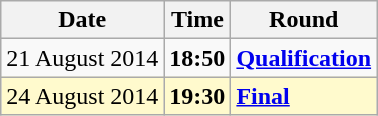<table class="wikitable">
<tr>
<th>Date</th>
<th>Time</th>
<th>Round</th>
</tr>
<tr>
<td>21 August 2014</td>
<td><strong>18:50</strong></td>
<td><strong><a href='#'>Qualification</a></strong></td>
</tr>
<tr style=background:lemonchiffon>
<td>24 August 2014</td>
<td><strong>19:30</strong></td>
<td><strong><a href='#'>Final</a></strong></td>
</tr>
</table>
